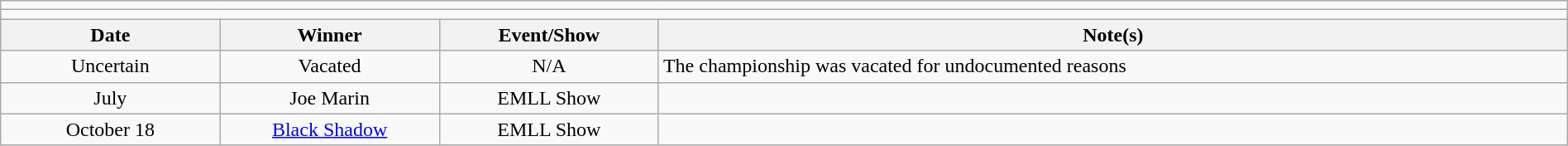<table class="wikitable" style="text-align:center; width:100%;">
<tr>
<td colspan="5"></td>
</tr>
<tr>
<td colspan="5"><strong></strong></td>
</tr>
<tr>
<th width=14%>Date</th>
<th width=14%>Winner</th>
<th width=14%>Event/Show</th>
<th width=58%>Note(s)</th>
</tr>
<tr>
<td>Uncertain</td>
<td>Vacated</td>
<td>N/A</td>
<td align=left>The championship was vacated for undocumented reasons</td>
</tr>
<tr>
<td>July</td>
<td>Joe Marin</td>
<td>EMLL Show</td>
<td align=left></td>
</tr>
<tr>
<td>October 18</td>
<td><a href='#'>Black Shadow</a></td>
<td>EMLL Show</td>
<td align=left></td>
</tr>
</table>
